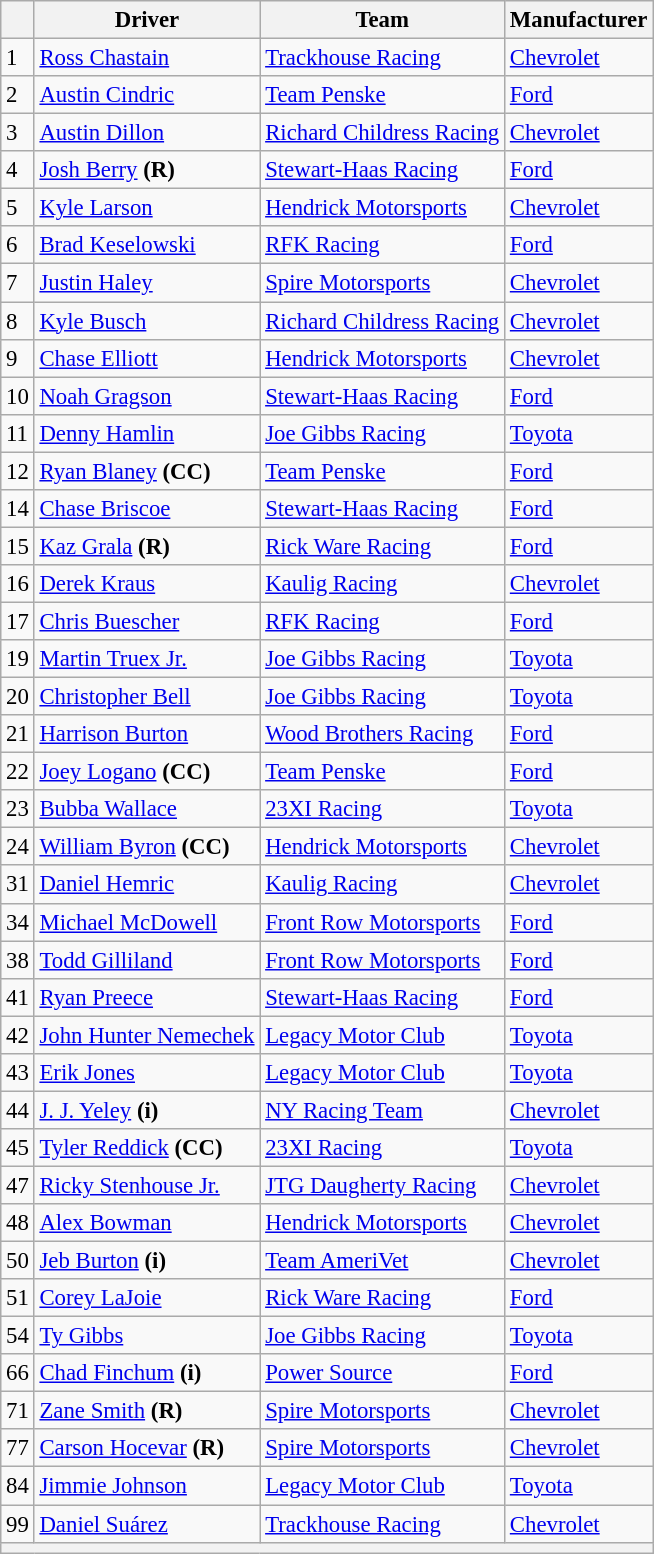<table class="wikitable" style="font-size:95%">
<tr>
<th></th>
<th>Driver</th>
<th>Team</th>
<th>Manufacturer</th>
</tr>
<tr>
<td>1</td>
<td><a href='#'>Ross Chastain</a></td>
<td><a href='#'>Trackhouse Racing</a></td>
<td><a href='#'>Chevrolet</a></td>
</tr>
<tr>
<td>2</td>
<td><a href='#'>Austin Cindric</a></td>
<td><a href='#'>Team Penske</a></td>
<td><a href='#'>Ford</a></td>
</tr>
<tr>
<td>3</td>
<td><a href='#'>Austin Dillon</a></td>
<td><a href='#'>Richard Childress Racing</a></td>
<td><a href='#'>Chevrolet</a></td>
</tr>
<tr>
<td>4</td>
<td><a href='#'>Josh Berry</a> <strong>(R)</strong></td>
<td><a href='#'>Stewart-Haas Racing</a></td>
<td><a href='#'>Ford</a></td>
</tr>
<tr>
<td>5</td>
<td><a href='#'>Kyle Larson</a></td>
<td><a href='#'>Hendrick Motorsports</a></td>
<td><a href='#'>Chevrolet</a></td>
</tr>
<tr>
<td>6</td>
<td><a href='#'>Brad Keselowski</a></td>
<td><a href='#'>RFK Racing</a></td>
<td><a href='#'>Ford</a></td>
</tr>
<tr>
<td>7</td>
<td><a href='#'>Justin Haley</a></td>
<td><a href='#'>Spire Motorsports</a></td>
<td><a href='#'>Chevrolet</a></td>
</tr>
<tr>
<td>8</td>
<td><a href='#'>Kyle Busch</a></td>
<td><a href='#'>Richard Childress Racing</a></td>
<td><a href='#'>Chevrolet</a></td>
</tr>
<tr>
<td>9</td>
<td><a href='#'>Chase Elliott</a></td>
<td><a href='#'>Hendrick Motorsports</a></td>
<td><a href='#'>Chevrolet</a></td>
</tr>
<tr>
<td>10</td>
<td><a href='#'>Noah Gragson</a></td>
<td><a href='#'>Stewart-Haas Racing</a></td>
<td><a href='#'>Ford</a></td>
</tr>
<tr>
<td>11</td>
<td><a href='#'>Denny Hamlin</a></td>
<td><a href='#'>Joe Gibbs Racing</a></td>
<td><a href='#'>Toyota</a></td>
</tr>
<tr>
<td>12</td>
<td><a href='#'>Ryan Blaney</a> <strong>(CC)</strong></td>
<td><a href='#'>Team Penske</a></td>
<td><a href='#'>Ford</a></td>
</tr>
<tr>
<td>14</td>
<td><a href='#'>Chase Briscoe</a></td>
<td><a href='#'>Stewart-Haas Racing</a></td>
<td><a href='#'>Ford</a></td>
</tr>
<tr>
<td>15</td>
<td><a href='#'>Kaz Grala</a> <strong>(R)</strong></td>
<td><a href='#'>Rick Ware Racing</a></td>
<td><a href='#'>Ford</a></td>
</tr>
<tr>
<td>16</td>
<td><a href='#'>Derek Kraus</a></td>
<td><a href='#'>Kaulig Racing</a></td>
<td><a href='#'>Chevrolet</a></td>
</tr>
<tr>
<td>17</td>
<td><a href='#'>Chris Buescher</a></td>
<td><a href='#'>RFK Racing</a></td>
<td><a href='#'>Ford</a></td>
</tr>
<tr>
<td>19</td>
<td><a href='#'>Martin Truex Jr.</a></td>
<td><a href='#'>Joe Gibbs Racing</a></td>
<td><a href='#'>Toyota</a></td>
</tr>
<tr>
<td>20</td>
<td><a href='#'>Christopher Bell</a></td>
<td><a href='#'>Joe Gibbs Racing</a></td>
<td><a href='#'>Toyota</a></td>
</tr>
<tr>
<td>21</td>
<td><a href='#'>Harrison Burton</a></td>
<td><a href='#'>Wood Brothers Racing</a></td>
<td><a href='#'>Ford</a></td>
</tr>
<tr>
<td>22</td>
<td><a href='#'>Joey Logano</a> <strong>(CC)</strong></td>
<td><a href='#'>Team Penske</a></td>
<td><a href='#'>Ford</a></td>
</tr>
<tr>
<td>23</td>
<td><a href='#'>Bubba Wallace</a></td>
<td><a href='#'>23XI Racing</a></td>
<td><a href='#'>Toyota</a></td>
</tr>
<tr>
<td>24</td>
<td><a href='#'>William Byron</a> <strong>(CC)</strong></td>
<td><a href='#'>Hendrick Motorsports</a></td>
<td><a href='#'>Chevrolet</a></td>
</tr>
<tr>
<td>31</td>
<td><a href='#'>Daniel Hemric</a></td>
<td><a href='#'>Kaulig Racing</a></td>
<td><a href='#'>Chevrolet</a></td>
</tr>
<tr>
<td>34</td>
<td><a href='#'>Michael McDowell</a></td>
<td><a href='#'>Front Row Motorsports</a></td>
<td><a href='#'>Ford</a></td>
</tr>
<tr>
<td>38</td>
<td><a href='#'>Todd Gilliland</a></td>
<td><a href='#'>Front Row Motorsports</a></td>
<td><a href='#'>Ford</a></td>
</tr>
<tr>
<td>41</td>
<td><a href='#'>Ryan Preece</a></td>
<td><a href='#'>Stewart-Haas Racing</a></td>
<td><a href='#'>Ford</a></td>
</tr>
<tr>
<td>42</td>
<td><a href='#'>John Hunter Nemechek</a></td>
<td><a href='#'>Legacy Motor Club</a></td>
<td><a href='#'>Toyota</a></td>
</tr>
<tr>
<td>43</td>
<td><a href='#'>Erik Jones</a></td>
<td><a href='#'>Legacy Motor Club</a></td>
<td><a href='#'>Toyota</a></td>
</tr>
<tr>
<td>44</td>
<td><a href='#'>J. J. Yeley</a> <strong>(i)</strong></td>
<td><a href='#'>NY Racing Team</a></td>
<td><a href='#'>Chevrolet</a></td>
</tr>
<tr>
<td>45</td>
<td><a href='#'>Tyler Reddick</a> <strong>(CC)</strong></td>
<td><a href='#'>23XI Racing</a></td>
<td><a href='#'>Toyota</a></td>
</tr>
<tr>
<td>47</td>
<td><a href='#'>Ricky Stenhouse Jr.</a></td>
<td><a href='#'>JTG Daugherty Racing</a></td>
<td><a href='#'>Chevrolet</a></td>
</tr>
<tr>
<td>48</td>
<td><a href='#'>Alex Bowman</a></td>
<td><a href='#'>Hendrick Motorsports</a></td>
<td><a href='#'>Chevrolet</a></td>
</tr>
<tr>
<td>50</td>
<td><a href='#'>Jeb Burton</a> <strong>(i)</strong></td>
<td><a href='#'>Team AmeriVet</a></td>
<td><a href='#'>Chevrolet</a></td>
</tr>
<tr>
<td>51</td>
<td><a href='#'>Corey LaJoie</a></td>
<td><a href='#'>Rick Ware Racing</a></td>
<td><a href='#'>Ford</a></td>
</tr>
<tr>
<td>54</td>
<td><a href='#'>Ty Gibbs</a></td>
<td><a href='#'>Joe Gibbs Racing</a></td>
<td><a href='#'>Toyota</a></td>
</tr>
<tr>
<td>66</td>
<td><a href='#'>Chad Finchum</a> <strong>(i)</strong></td>
<td><a href='#'>Power Source</a></td>
<td><a href='#'>Ford</a></td>
</tr>
<tr>
<td>71</td>
<td><a href='#'>Zane Smith</a> <strong>(R)</strong></td>
<td><a href='#'>Spire Motorsports</a></td>
<td><a href='#'>Chevrolet</a></td>
</tr>
<tr>
<td>77</td>
<td><a href='#'>Carson Hocevar</a> <strong>(R)</strong></td>
<td><a href='#'>Spire Motorsports</a></td>
<td><a href='#'>Chevrolet</a></td>
</tr>
<tr>
<td>84</td>
<td><a href='#'>Jimmie Johnson</a></td>
<td><a href='#'>Legacy Motor Club</a></td>
<td><a href='#'>Toyota</a></td>
</tr>
<tr>
<td>99</td>
<td><a href='#'>Daniel Suárez</a></td>
<td><a href='#'>Trackhouse Racing</a></td>
<td><a href='#'>Chevrolet</a></td>
</tr>
<tr>
<th colspan="4"></th>
</tr>
</table>
